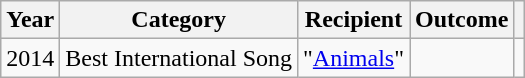<table class="wikitable plainrowheaders sortable">
<tr>
<th scope="col">Year</th>
<th scope="col">Category</th>
<th scope="col">Recipient</th>
<th scope="col">Outcome</th>
<th scope="col" class="unsortable"></th>
</tr>
<tr>
<td>2014</td>
<td>Best International Song</td>
<td rowspan="4">"<a href='#'>Animals</a>"</td>
<td></td>
<td></td>
</tr>
</table>
